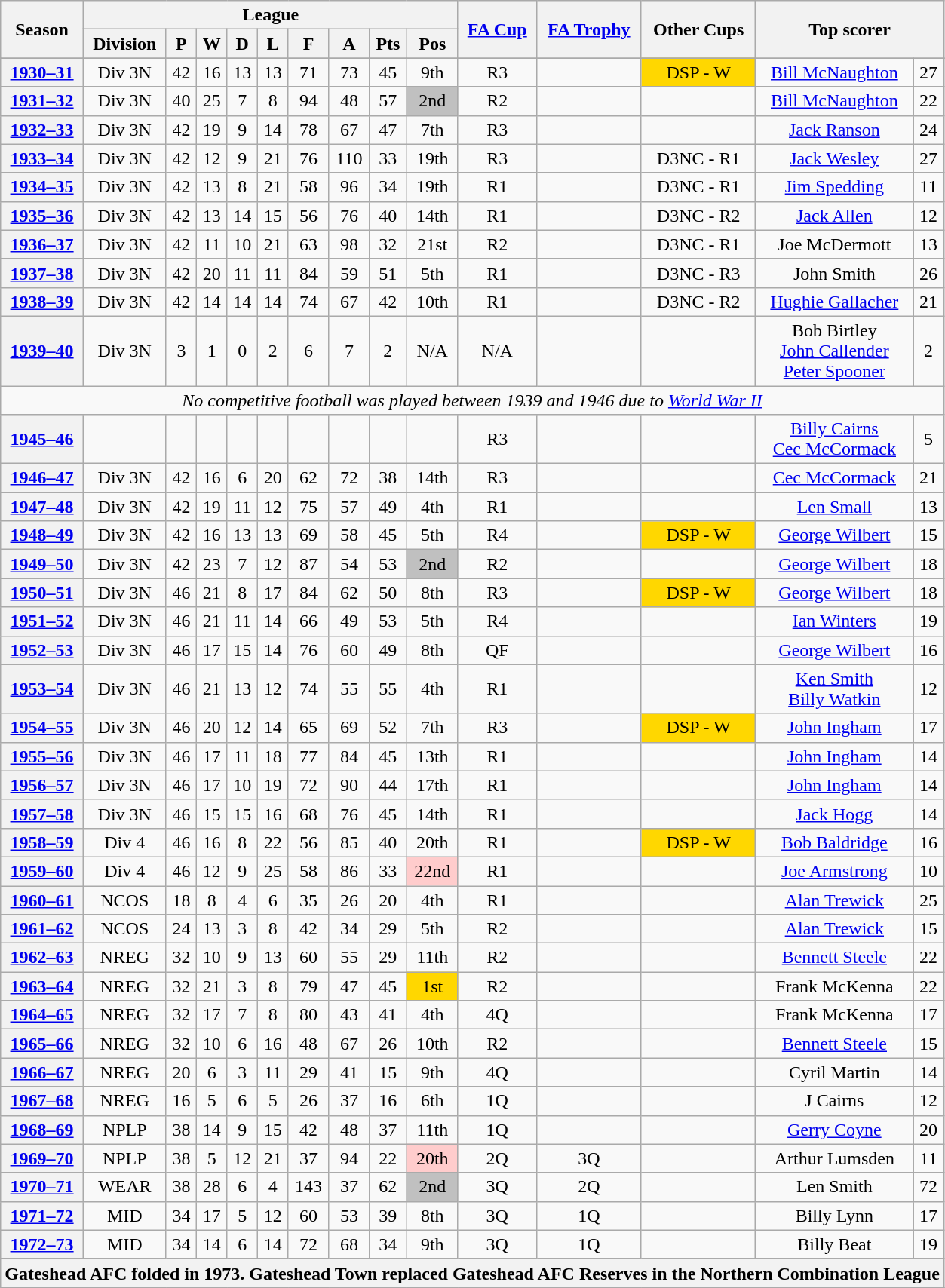<table class="wikitable" style="text-align: center">
<tr>
<th rowspan=2>Season</th>
<th colspan=9>League</th>
<th rowspan=2><a href='#'>FA Cup</a></th>
<th rowspan=2><a href='#'>FA Trophy</a></th>
<th rowspan=2>Other Cups</th>
<th rowspan=2 colspan=2>Top scorer</th>
</tr>
<tr>
<th>Division</th>
<th>P</th>
<th>W</th>
<th>D</th>
<th>L</th>
<th>F</th>
<th>A</th>
<th>Pts</th>
<th>Pos</th>
</tr>
<tr>
</tr>
<tr>
<th><a href='#'>1930–31</a></th>
<td>Div 3N</td>
<td>42</td>
<td>16</td>
<td>13</td>
<td>13</td>
<td>71</td>
<td>73</td>
<td>45</td>
<td>9th</td>
<td>R3</td>
<td></td>
<td bgcolor=gold>DSP - W</td>
<td><a href='#'>Bill McNaughton</a></td>
<td>27</td>
</tr>
<tr>
<th><a href='#'>1931–32</a></th>
<td>Div 3N</td>
<td>40</td>
<td>25</td>
<td>7</td>
<td>8</td>
<td>94</td>
<td>48</td>
<td>57</td>
<td bgcolor=silver>2nd</td>
<td>R2</td>
<td></td>
<td></td>
<td><a href='#'>Bill McNaughton</a></td>
<td>22</td>
</tr>
<tr>
<th><a href='#'>1932–33</a></th>
<td>Div 3N</td>
<td>42</td>
<td>19</td>
<td>9</td>
<td>14</td>
<td>78</td>
<td>67</td>
<td>47</td>
<td>7th</td>
<td>R3</td>
<td></td>
<td></td>
<td><a href='#'>Jack Ranson</a></td>
<td>24</td>
</tr>
<tr>
<th><a href='#'>1933–34</a></th>
<td>Div 3N</td>
<td>42</td>
<td>12</td>
<td>9</td>
<td>21</td>
<td>76</td>
<td>110</td>
<td>33</td>
<td>19th</td>
<td>R3</td>
<td></td>
<td>D3NC - R1</td>
<td><a href='#'>Jack Wesley</a></td>
<td>27</td>
</tr>
<tr>
<th><a href='#'>1934–35</a></th>
<td>Div 3N</td>
<td>42</td>
<td>13</td>
<td>8</td>
<td>21</td>
<td>58</td>
<td>96</td>
<td>34</td>
<td>19th</td>
<td>R1</td>
<td></td>
<td>D3NC - R1</td>
<td><a href='#'>Jim Spedding</a></td>
<td>11</td>
</tr>
<tr>
<th><a href='#'>1935–36</a></th>
<td>Div 3N</td>
<td>42</td>
<td>13</td>
<td>14</td>
<td>15</td>
<td>56</td>
<td>76</td>
<td>40</td>
<td>14th</td>
<td>R1</td>
<td></td>
<td>D3NC - R2</td>
<td><a href='#'>Jack Allen</a></td>
<td>12</td>
</tr>
<tr>
<th><a href='#'>1936–37</a></th>
<td>Div 3N</td>
<td>42</td>
<td>11</td>
<td>10</td>
<td>21</td>
<td>63</td>
<td>98</td>
<td>32</td>
<td>21st</td>
<td>R2</td>
<td></td>
<td>D3NC - R1</td>
<td>Joe McDermott</td>
<td>13</td>
</tr>
<tr>
<th><a href='#'>1937–38</a></th>
<td>Div 3N</td>
<td>42</td>
<td>20</td>
<td>11</td>
<td>11</td>
<td>84</td>
<td>59</td>
<td>51</td>
<td>5th</td>
<td>R1</td>
<td></td>
<td>D3NC - R3</td>
<td>John Smith</td>
<td>26</td>
</tr>
<tr>
<th><a href='#'>1938–39</a></th>
<td>Div 3N</td>
<td>42</td>
<td>14</td>
<td>14</td>
<td>14</td>
<td>74</td>
<td>67</td>
<td>42</td>
<td>10th</td>
<td>R1</td>
<td></td>
<td>D3NC - R2</td>
<td><a href='#'>Hughie Gallacher</a></td>
<td>21</td>
</tr>
<tr>
<th><a href='#'>1939–40</a></th>
<td>Div 3N</td>
<td>3</td>
<td>1</td>
<td>0</td>
<td>2</td>
<td>6</td>
<td>7</td>
<td>2</td>
<td>N/A</td>
<td>N/A</td>
<td></td>
<td></td>
<td>Bob Birtley<br><a href='#'>John Callender</a><br><a href='#'>Peter Spooner</a></td>
<td>2</td>
</tr>
<tr>
<td colspan=19><em>No competitive football was played between 1939 and 1946 due to <a href='#'>World War II</a></em></td>
</tr>
<tr>
<th><a href='#'>1945–46</a></th>
<td></td>
<td></td>
<td></td>
<td></td>
<td></td>
<td></td>
<td></td>
<td></td>
<td></td>
<td>R3</td>
<td></td>
<td></td>
<td><a href='#'>Billy Cairns</a><br><a href='#'>Cec McCormack</a></td>
<td>5</td>
</tr>
<tr>
<th><a href='#'>1946–47</a></th>
<td>Div 3N</td>
<td>42</td>
<td>16</td>
<td>6</td>
<td>20</td>
<td>62</td>
<td>72</td>
<td>38</td>
<td>14th</td>
<td>R3</td>
<td></td>
<td></td>
<td><a href='#'>Cec McCormack</a></td>
<td>21</td>
</tr>
<tr>
<th><a href='#'>1947–48</a></th>
<td>Div 3N</td>
<td>42</td>
<td>19</td>
<td>11</td>
<td>12</td>
<td>75</td>
<td>57</td>
<td>49</td>
<td>4th</td>
<td>R1</td>
<td></td>
<td></td>
<td><a href='#'>Len Small</a></td>
<td>13</td>
</tr>
<tr>
<th><a href='#'>1948–49</a></th>
<td>Div 3N</td>
<td>42</td>
<td>16</td>
<td>13</td>
<td>13</td>
<td>69</td>
<td>58</td>
<td>45</td>
<td>5th</td>
<td>R4</td>
<td></td>
<td bgcolor=gold>DSP - W</td>
<td><a href='#'>George Wilbert</a></td>
<td>15</td>
</tr>
<tr>
<th><a href='#'>1949–50</a></th>
<td>Div 3N</td>
<td>42</td>
<td>23</td>
<td>7</td>
<td>12</td>
<td>87</td>
<td>54</td>
<td>53</td>
<td bgcolor=silver>2nd</td>
<td>R2</td>
<td></td>
<td></td>
<td><a href='#'>George Wilbert</a></td>
<td>18</td>
</tr>
<tr>
<th><a href='#'>1950–51</a></th>
<td>Div 3N</td>
<td>46</td>
<td>21</td>
<td>8</td>
<td>17</td>
<td>84</td>
<td>62</td>
<td>50</td>
<td>8th</td>
<td>R3</td>
<td></td>
<td bgcolor=gold>DSP - W</td>
<td><a href='#'>George Wilbert</a></td>
<td>18</td>
</tr>
<tr>
<th><a href='#'>1951–52</a></th>
<td>Div 3N</td>
<td>46</td>
<td>21</td>
<td>11</td>
<td>14</td>
<td>66</td>
<td>49</td>
<td>53</td>
<td>5th</td>
<td>R4</td>
<td></td>
<td></td>
<td><a href='#'>Ian Winters</a></td>
<td>19</td>
</tr>
<tr>
<th><a href='#'>1952–53</a></th>
<td>Div 3N</td>
<td>46</td>
<td>17</td>
<td>15</td>
<td>14</td>
<td>76</td>
<td>60</td>
<td>49</td>
<td>8th</td>
<td>QF</td>
<td></td>
<td></td>
<td><a href='#'>George Wilbert</a></td>
<td>16</td>
</tr>
<tr>
<th><a href='#'>1953–54</a></th>
<td>Div 3N</td>
<td>46</td>
<td>21</td>
<td>13</td>
<td>12</td>
<td>74</td>
<td>55</td>
<td>55</td>
<td>4th</td>
<td>R1</td>
<td></td>
<td></td>
<td><a href='#'>Ken Smith</a><br><a href='#'>Billy Watkin</a></td>
<td>12</td>
</tr>
<tr>
<th><a href='#'>1954–55</a></th>
<td>Div 3N</td>
<td>46</td>
<td>20</td>
<td>12</td>
<td>14</td>
<td>65</td>
<td>69</td>
<td>52</td>
<td>7th</td>
<td>R3</td>
<td></td>
<td bgcolor=gold>DSP - W</td>
<td><a href='#'>John Ingham</a></td>
<td>17</td>
</tr>
<tr>
<th><a href='#'>1955–56</a></th>
<td>Div 3N</td>
<td>46</td>
<td>17</td>
<td>11</td>
<td>18</td>
<td>77</td>
<td>84</td>
<td>45</td>
<td>13th</td>
<td>R1</td>
<td></td>
<td></td>
<td><a href='#'>John Ingham</a></td>
<td>14</td>
</tr>
<tr>
<th><a href='#'>1956–57</a></th>
<td>Div 3N</td>
<td>46</td>
<td>17</td>
<td>10</td>
<td>19</td>
<td>72</td>
<td>90</td>
<td>44</td>
<td>17th</td>
<td>R1</td>
<td></td>
<td></td>
<td><a href='#'>John Ingham</a></td>
<td>14</td>
</tr>
<tr>
<th><a href='#'>1957–58</a></th>
<td>Div 3N</td>
<td>46</td>
<td>15</td>
<td>15</td>
<td>16</td>
<td>68</td>
<td>76</td>
<td>45</td>
<td>14th</td>
<td>R1</td>
<td></td>
<td></td>
<td><a href='#'>Jack Hogg</a></td>
<td>14</td>
</tr>
<tr>
<th><a href='#'>1958–59</a></th>
<td>Div 4</td>
<td>46</td>
<td>16</td>
<td>8</td>
<td>22</td>
<td>56</td>
<td>85</td>
<td>40</td>
<td>20th</td>
<td>R1</td>
<td></td>
<td bgcolor=gold>DSP - W</td>
<td><a href='#'>Bob Baldridge</a></td>
<td>16</td>
</tr>
<tr>
<th><a href='#'>1959–60</a></th>
<td>Div 4</td>
<td>46</td>
<td>12</td>
<td>9</td>
<td>25</td>
<td>58</td>
<td>86</td>
<td>33</td>
<td bgcolor="#FFCCCC">22nd</td>
<td>R1</td>
<td></td>
<td></td>
<td><a href='#'>Joe Armstrong</a></td>
<td>10</td>
</tr>
<tr>
<th><a href='#'>1960–61</a></th>
<td>NCOS</td>
<td>18</td>
<td>8</td>
<td>4</td>
<td>6</td>
<td>35</td>
<td>26</td>
<td>20</td>
<td>4th</td>
<td>R1</td>
<td></td>
<td></td>
<td><a href='#'>Alan Trewick</a></td>
<td>25</td>
</tr>
<tr>
<th><a href='#'>1961–62</a></th>
<td>NCOS</td>
<td>24</td>
<td>13</td>
<td>3</td>
<td>8</td>
<td>42</td>
<td>34</td>
<td>29</td>
<td>5th</td>
<td>R2</td>
<td></td>
<td></td>
<td><a href='#'>Alan Trewick</a></td>
<td>15</td>
</tr>
<tr>
<th><a href='#'>1962–63</a></th>
<td>NREG</td>
<td>32</td>
<td>10</td>
<td>9</td>
<td>13</td>
<td>60</td>
<td>55</td>
<td>29</td>
<td>11th</td>
<td>R2</td>
<td></td>
<td></td>
<td><a href='#'>Bennett Steele</a></td>
<td>22</td>
</tr>
<tr>
<th><a href='#'>1963–64</a></th>
<td>NREG</td>
<td>32</td>
<td>21</td>
<td>3</td>
<td>8</td>
<td>79</td>
<td>47</td>
<td>45</td>
<td bgcolor=gold>1st</td>
<td>R2</td>
<td></td>
<td></td>
<td>Frank McKenna</td>
<td>22</td>
</tr>
<tr>
<th><a href='#'>1964–65</a></th>
<td>NREG</td>
<td>32</td>
<td>17</td>
<td>7</td>
<td>8</td>
<td>80</td>
<td>43</td>
<td>41</td>
<td>4th</td>
<td>4Q</td>
<td></td>
<td></td>
<td>Frank McKenna</td>
<td>17</td>
</tr>
<tr>
<th><a href='#'>1965–66</a></th>
<td>NREG</td>
<td>32</td>
<td>10</td>
<td>6</td>
<td>16</td>
<td>48</td>
<td>67</td>
<td>26</td>
<td>10th</td>
<td>R2</td>
<td></td>
<td></td>
<td><a href='#'>Bennett Steele</a></td>
<td>15</td>
</tr>
<tr>
<th><a href='#'>1966–67</a></th>
<td>NREG</td>
<td>20</td>
<td>6</td>
<td>3</td>
<td>11</td>
<td>29</td>
<td>41</td>
<td>15</td>
<td>9th</td>
<td>4Q</td>
<td></td>
<td></td>
<td>Cyril Martin</td>
<td>14</td>
</tr>
<tr>
<th><a href='#'>1967–68</a></th>
<td>NREG</td>
<td>16</td>
<td>5</td>
<td>6</td>
<td>5</td>
<td>26</td>
<td>37</td>
<td>16</td>
<td>6th</td>
<td>1Q</td>
<td></td>
<td></td>
<td>J Cairns</td>
<td>12</td>
</tr>
<tr>
<th><a href='#'>1968–69</a></th>
<td>NPLP</td>
<td>38</td>
<td>14</td>
<td>9</td>
<td>15</td>
<td>42</td>
<td>48</td>
<td>37</td>
<td>11th</td>
<td>1Q</td>
<td></td>
<td></td>
<td><a href='#'>Gerry Coyne</a></td>
<td>20</td>
</tr>
<tr>
<th><a href='#'>1969–70</a></th>
<td>NPLP</td>
<td>38</td>
<td>5</td>
<td>12</td>
<td>21</td>
<td>37</td>
<td>94</td>
<td>22</td>
<td bgcolor="#FFCCCC">20th</td>
<td>2Q</td>
<td>3Q</td>
<td></td>
<td>Arthur Lumsden</td>
<td>11</td>
</tr>
<tr>
<th><a href='#'>1970–71</a></th>
<td>WEAR</td>
<td>38</td>
<td>28</td>
<td>6</td>
<td>4</td>
<td>143</td>
<td>37</td>
<td>62</td>
<td bgcolor=silver>2nd</td>
<td>3Q</td>
<td>2Q</td>
<td></td>
<td>Len Smith</td>
<td>72</td>
</tr>
<tr>
<th><a href='#'>1971–72</a></th>
<td>MID</td>
<td>34</td>
<td>17</td>
<td>5</td>
<td>12</td>
<td>60</td>
<td>53</td>
<td>39</td>
<td>8th</td>
<td>3Q</td>
<td>1Q</td>
<td></td>
<td>Billy Lynn</td>
<td>17</td>
</tr>
<tr>
<th><a href='#'>1972–73</a></th>
<td>MID</td>
<td>34</td>
<td>14</td>
<td>6</td>
<td>14</td>
<td>72</td>
<td>68</td>
<td>34</td>
<td>9th</td>
<td>3Q</td>
<td>1Q</td>
<td></td>
<td>Billy Beat</td>
<td>19</td>
</tr>
<tr>
<th colspan=19>Gateshead AFC folded in 1973. Gateshead Town replaced Gateshead AFC Reserves in the Northern Combination League</th>
</tr>
<tr>
</tr>
</table>
